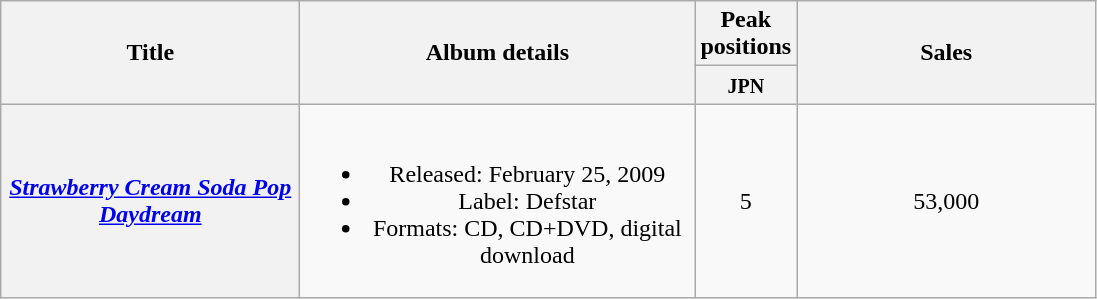<table class="wikitable plainrowheaders" style="text-align:center;">
<tr>
<th style="width:12em;" rowspan="2">Title</th>
<th style="width:16em;" rowspan="2">Album details</th>
<th colspan="1">Peak positions</th>
<th style="width:12em;" rowspan="2">Sales</th>
</tr>
<tr>
<th style="width:2.5em;"><small>JPN</small><br></th>
</tr>
<tr>
<th scope="row"><em><a href='#'>Strawberry Cream Soda Pop Daydream</a></em></th>
<td><br><ul><li>Released: February 25, 2009</li><li>Label: Defstar</li><li>Formats: CD, CD+DVD, digital download</li></ul></td>
<td>5</td>
<td>53,000</td>
</tr>
</table>
